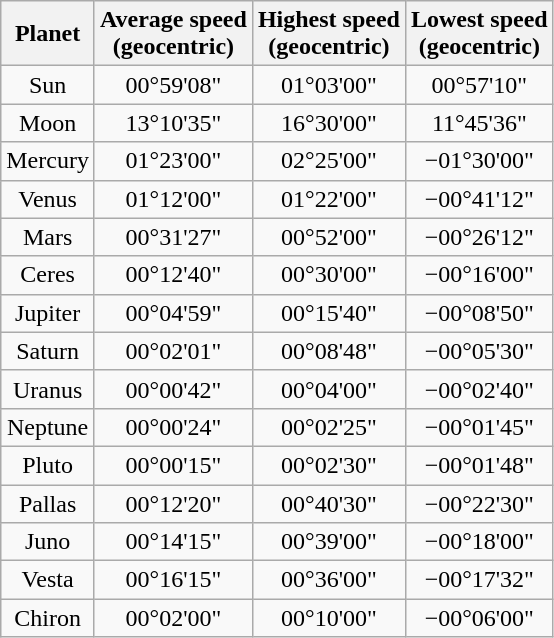<table border="2" class="wikitable sortable" style="text-align:center">
<tr>
<th>Planet</th>
<th>Average speed<br>(geocentric)<br></th>
<th>Highest speed<br>(geocentric)<br></th>
<th>Lowest speed<br>(geocentric)<br></th>
</tr>
<tr --->
<td>Sun</td>
<td>00°59'08"</td>
<td>01°03'00"</td>
<td>00°57'10"</td>
</tr>
<tr --->
<td>Moon</td>
<td>13°10'35"</td>
<td>16°30'00"</td>
<td>11°45'36"</td>
</tr>
<tr --->
<td>Mercury</td>
<td>01°23'00"</td>
<td>02°25'00"</td>
<td>−01°30'00"</td>
</tr>
<tr --->
<td>Venus</td>
<td>01°12'00"</td>
<td>01°22'00"</td>
<td>−00°41'12"</td>
</tr>
<tr --->
<td>Mars</td>
<td>00°31'27"</td>
<td>00°52'00"</td>
<td>−00°26'12"</td>
</tr>
<tr --->
<td>Ceres</td>
<td>00°12'40"</td>
<td>00°30'00"</td>
<td>−00°16'00"</td>
</tr>
<tr --->
<td>Jupiter</td>
<td>00°04'59"</td>
<td>00°15'40"</td>
<td>−00°08'50"</td>
</tr>
<tr --->
<td>Saturn</td>
<td>00°02'01"</td>
<td>00°08'48"</td>
<td>−00°05'30"</td>
</tr>
<tr --->
<td>Uranus</td>
<td>00°00'42"</td>
<td>00°04'00"</td>
<td>−00°02'40"</td>
</tr>
<tr --->
<td>Neptune</td>
<td>00°00'24"</td>
<td>00°02'25"</td>
<td>−00°01'45"</td>
</tr>
<tr --->
<td>Pluto</td>
<td>00°00'15"</td>
<td>00°02'30"</td>
<td>−00°01'48"</td>
</tr>
<tr --->
<td>Pallas</td>
<td>00°12'20"</td>
<td>00°40'30"</td>
<td>−00°22'30"</td>
</tr>
<tr --->
<td>Juno</td>
<td>00°14'15"</td>
<td>00°39'00"</td>
<td>−00°18'00"</td>
</tr>
<tr --->
<td>Vesta</td>
<td>00°16'15"</td>
<td>00°36'00"</td>
<td>−00°17'32"</td>
</tr>
<tr --->
<td>Chiron</td>
<td>00°02'00"</td>
<td>00°10'00"</td>
<td>−00°06'00"</td>
</tr>
</table>
